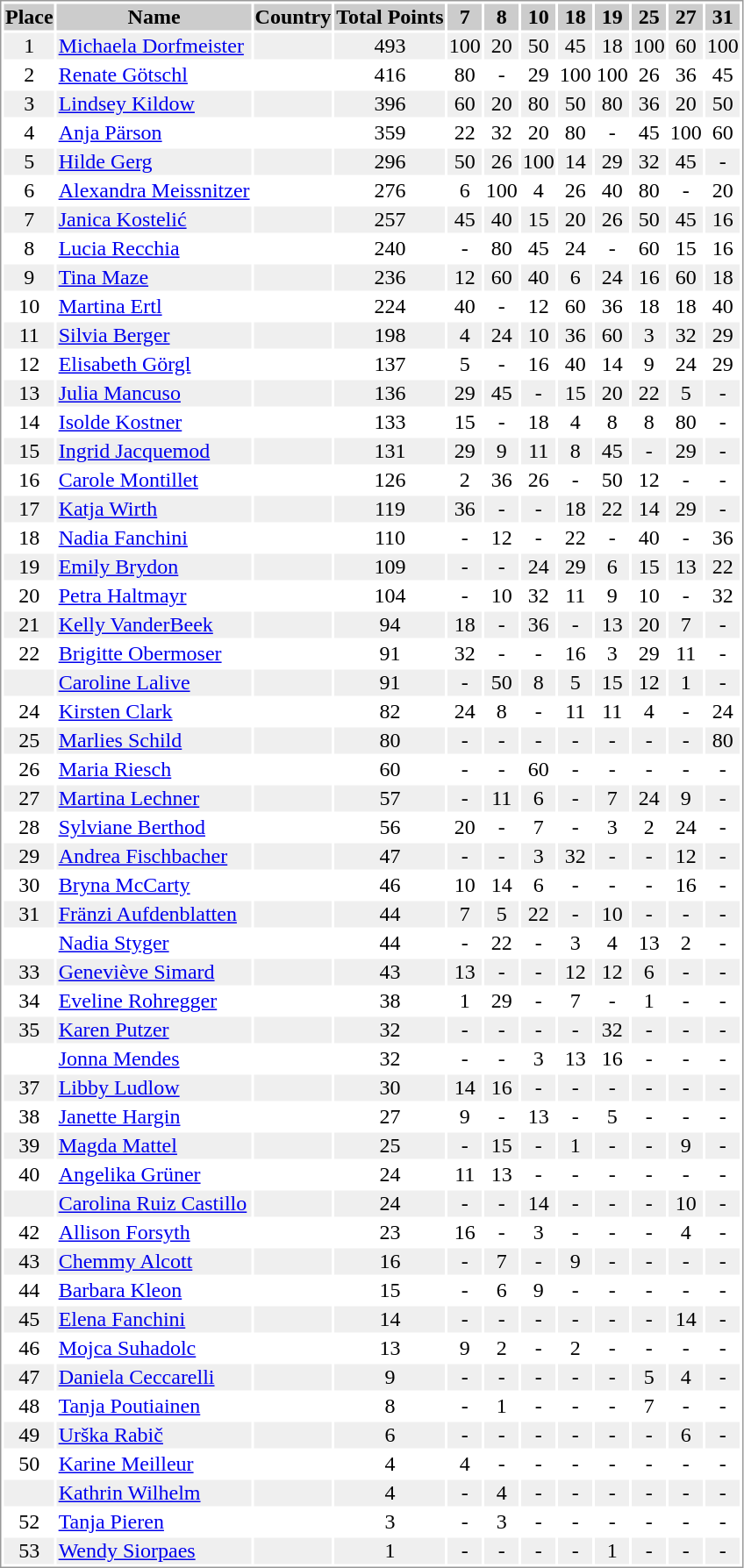<table border="0" style="border: 1px solid #999; background-color:#FFFFFF; text-align:center">
<tr align="center" bgcolor="#CCCCCC">
<th>Place</th>
<th>Name</th>
<th>Country</th>
<th>Total Points</th>
<th>7</th>
<th>8</th>
<th>10</th>
<th>18</th>
<th>19</th>
<th>25</th>
<th>27</th>
<th>31</th>
</tr>
<tr bgcolor="#EFEFEF">
<td>1</td>
<td align="left"><a href='#'>Michaela Dorfmeister</a></td>
<td align="left"></td>
<td>493</td>
<td>100</td>
<td>20</td>
<td>50</td>
<td>45</td>
<td>18</td>
<td>100</td>
<td>60</td>
<td>100</td>
</tr>
<tr>
<td>2</td>
<td align="left"><a href='#'>Renate Götschl</a></td>
<td align="left"></td>
<td>416</td>
<td>80</td>
<td>-</td>
<td>29</td>
<td>100</td>
<td>100</td>
<td>26</td>
<td>36</td>
<td>45</td>
</tr>
<tr bgcolor="#EFEFEF">
<td>3</td>
<td align="left"><a href='#'>Lindsey Kildow</a></td>
<td align="left"></td>
<td>396</td>
<td>60</td>
<td>20</td>
<td>80</td>
<td>50</td>
<td>80</td>
<td>36</td>
<td>20</td>
<td>50</td>
</tr>
<tr>
<td>4</td>
<td align="left"><a href='#'>Anja Pärson</a></td>
<td align="left"></td>
<td>359</td>
<td>22</td>
<td>32</td>
<td>20</td>
<td>80</td>
<td>-</td>
<td>45</td>
<td>100</td>
<td>60</td>
</tr>
<tr bgcolor="#EFEFEF">
<td>5</td>
<td align="left"><a href='#'>Hilde Gerg</a></td>
<td align="left"></td>
<td>296</td>
<td>50</td>
<td>26</td>
<td>100</td>
<td>14</td>
<td>29</td>
<td>32</td>
<td>45</td>
<td>-</td>
</tr>
<tr>
<td>6</td>
<td align="left"><a href='#'>Alexandra Meissnitzer</a></td>
<td align="left"></td>
<td>276</td>
<td>6</td>
<td>100</td>
<td>4</td>
<td>26</td>
<td>40</td>
<td>80</td>
<td>-</td>
<td>20</td>
</tr>
<tr bgcolor="#EFEFEF">
<td>7</td>
<td align="left"><a href='#'>Janica Kostelić</a></td>
<td align="left"></td>
<td>257</td>
<td>45</td>
<td>40</td>
<td>15</td>
<td>20</td>
<td>26</td>
<td>50</td>
<td>45</td>
<td>16</td>
</tr>
<tr>
<td>8</td>
<td align="left"><a href='#'>Lucia Recchia</a></td>
<td align="left"></td>
<td>240</td>
<td>-</td>
<td>80</td>
<td>45</td>
<td>24</td>
<td>-</td>
<td>60</td>
<td>15</td>
<td>16</td>
</tr>
<tr bgcolor="#EFEFEF">
<td>9</td>
<td align="left"><a href='#'>Tina Maze</a></td>
<td align="left"></td>
<td>236</td>
<td>12</td>
<td>60</td>
<td>40</td>
<td>6</td>
<td>24</td>
<td>16</td>
<td>60</td>
<td>18</td>
</tr>
<tr>
<td>10</td>
<td align="left"><a href='#'>Martina Ertl</a></td>
<td align="left"></td>
<td>224</td>
<td>40</td>
<td>-</td>
<td>12</td>
<td>60</td>
<td>36</td>
<td>18</td>
<td>18</td>
<td>40</td>
</tr>
<tr bgcolor="#EFEFEF">
<td>11</td>
<td align="left"><a href='#'>Silvia Berger</a></td>
<td align="left"></td>
<td>198</td>
<td>4</td>
<td>24</td>
<td>10</td>
<td>36</td>
<td>60</td>
<td>3</td>
<td>32</td>
<td>29</td>
</tr>
<tr>
<td>12</td>
<td align="left"><a href='#'>Elisabeth Görgl</a></td>
<td align="left"></td>
<td>137</td>
<td>5</td>
<td>-</td>
<td>16</td>
<td>40</td>
<td>14</td>
<td>9</td>
<td>24</td>
<td>29</td>
</tr>
<tr bgcolor="#EFEFEF">
<td>13</td>
<td align="left"><a href='#'>Julia Mancuso</a></td>
<td align="left"></td>
<td>136</td>
<td>29</td>
<td>45</td>
<td>-</td>
<td>15</td>
<td>20</td>
<td>22</td>
<td>5</td>
<td>-</td>
</tr>
<tr>
<td>14</td>
<td align="left"><a href='#'>Isolde Kostner</a></td>
<td align="left"></td>
<td>133</td>
<td>15</td>
<td>-</td>
<td>18</td>
<td>4</td>
<td>8</td>
<td>8</td>
<td>80</td>
<td>-</td>
</tr>
<tr bgcolor="#EFEFEF">
<td>15</td>
<td align="left"><a href='#'>Ingrid Jacquemod</a></td>
<td align="left"></td>
<td>131</td>
<td>29</td>
<td>9</td>
<td>11</td>
<td>8</td>
<td>45</td>
<td>-</td>
<td>29</td>
<td>-</td>
</tr>
<tr>
<td>16</td>
<td align="left"><a href='#'>Carole Montillet</a></td>
<td align="left"></td>
<td>126</td>
<td>2</td>
<td>36</td>
<td>26</td>
<td>-</td>
<td>50</td>
<td>12</td>
<td>-</td>
<td>-</td>
</tr>
<tr bgcolor="#EFEFEF">
<td>17</td>
<td align="left"><a href='#'>Katja Wirth</a></td>
<td align="left"></td>
<td>119</td>
<td>36</td>
<td>-</td>
<td>-</td>
<td>18</td>
<td>22</td>
<td>14</td>
<td>29</td>
<td>-</td>
</tr>
<tr>
<td>18</td>
<td align="left"><a href='#'>Nadia Fanchini</a></td>
<td align="left"></td>
<td>110</td>
<td>-</td>
<td>12</td>
<td>-</td>
<td>22</td>
<td>-</td>
<td>40</td>
<td>-</td>
<td>36</td>
</tr>
<tr bgcolor="#EFEFEF">
<td>19</td>
<td align="left"><a href='#'>Emily Brydon</a></td>
<td align="left"></td>
<td>109</td>
<td>-</td>
<td>-</td>
<td>24</td>
<td>29</td>
<td>6</td>
<td>15</td>
<td>13</td>
<td>22</td>
</tr>
<tr>
<td>20</td>
<td align="left"><a href='#'>Petra Haltmayr</a></td>
<td align="left"></td>
<td>104</td>
<td>-</td>
<td>10</td>
<td>32</td>
<td>11</td>
<td>9</td>
<td>10</td>
<td>-</td>
<td>32</td>
</tr>
<tr bgcolor="#EFEFEF">
<td>21</td>
<td align="left"><a href='#'>Kelly VanderBeek</a></td>
<td align="left"></td>
<td>94</td>
<td>18</td>
<td>-</td>
<td>36</td>
<td>-</td>
<td>13</td>
<td>20</td>
<td>7</td>
<td>-</td>
</tr>
<tr>
<td>22</td>
<td align="left"><a href='#'>Brigitte Obermoser</a></td>
<td align="left"></td>
<td>91</td>
<td>32</td>
<td>-</td>
<td>-</td>
<td>16</td>
<td>3</td>
<td>29</td>
<td>11</td>
<td>-</td>
</tr>
<tr bgcolor="#EFEFEF">
<td></td>
<td align="left"><a href='#'>Caroline Lalive</a></td>
<td align="left"></td>
<td>91</td>
<td>-</td>
<td>50</td>
<td>8</td>
<td>5</td>
<td>15</td>
<td>12</td>
<td>1</td>
<td>-</td>
</tr>
<tr>
<td>24</td>
<td align="left"><a href='#'>Kirsten Clark</a></td>
<td align="left"></td>
<td>82</td>
<td>24</td>
<td>8</td>
<td>-</td>
<td>11</td>
<td>11</td>
<td>4</td>
<td>-</td>
<td>24</td>
</tr>
<tr bgcolor="#EFEFEF">
<td>25</td>
<td align="left"><a href='#'>Marlies Schild</a></td>
<td align="left"></td>
<td>80</td>
<td>-</td>
<td>-</td>
<td>-</td>
<td>-</td>
<td>-</td>
<td>-</td>
<td>-</td>
<td>80</td>
</tr>
<tr>
<td>26</td>
<td align="left"><a href='#'>Maria Riesch</a></td>
<td align="left"></td>
<td>60</td>
<td>-</td>
<td>-</td>
<td>60</td>
<td>-</td>
<td>-</td>
<td>-</td>
<td>-</td>
<td>-</td>
</tr>
<tr bgcolor="#EFEFEF">
<td>27</td>
<td align="left"><a href='#'>Martina Lechner</a></td>
<td align="left"></td>
<td>57</td>
<td>-</td>
<td>11</td>
<td>6</td>
<td>-</td>
<td>7</td>
<td>24</td>
<td>9</td>
<td>-</td>
</tr>
<tr>
<td>28</td>
<td align="left"><a href='#'>Sylviane Berthod</a></td>
<td align="left"></td>
<td>56</td>
<td>20</td>
<td>-</td>
<td>7</td>
<td>-</td>
<td>3</td>
<td>2</td>
<td>24</td>
<td>-</td>
</tr>
<tr bgcolor="#EFEFEF">
<td>29</td>
<td align="left"><a href='#'>Andrea Fischbacher</a></td>
<td align="left"></td>
<td>47</td>
<td>-</td>
<td>-</td>
<td>3</td>
<td>32</td>
<td>-</td>
<td>-</td>
<td>12</td>
<td>-</td>
</tr>
<tr>
<td>30</td>
<td align="left"><a href='#'>Bryna McCarty</a></td>
<td align="left"></td>
<td>46</td>
<td>10</td>
<td>14</td>
<td>6</td>
<td>-</td>
<td>-</td>
<td>-</td>
<td>16</td>
<td>-</td>
</tr>
<tr bgcolor="#EFEFEF">
<td>31</td>
<td align="left"><a href='#'>Fränzi Aufdenblatten</a></td>
<td align="left"></td>
<td>44</td>
<td>7</td>
<td>5</td>
<td>22</td>
<td>-</td>
<td>10</td>
<td>-</td>
<td>-</td>
<td>-</td>
</tr>
<tr>
<td></td>
<td align="left"><a href='#'>Nadia Styger</a></td>
<td align="left"></td>
<td>44</td>
<td>-</td>
<td>22</td>
<td>-</td>
<td>3</td>
<td>4</td>
<td>13</td>
<td>2</td>
<td>-</td>
</tr>
<tr bgcolor="#EFEFEF">
<td>33</td>
<td align="left"><a href='#'>Geneviève Simard</a></td>
<td align="left"></td>
<td>43</td>
<td>13</td>
<td>-</td>
<td>-</td>
<td>12</td>
<td>12</td>
<td>6</td>
<td>-</td>
<td>-</td>
</tr>
<tr>
<td>34</td>
<td align="left"><a href='#'>Eveline Rohregger</a></td>
<td align="left"></td>
<td>38</td>
<td>1</td>
<td>29</td>
<td>-</td>
<td>7</td>
<td>-</td>
<td>1</td>
<td>-</td>
<td>-</td>
</tr>
<tr bgcolor="#EFEFEF">
<td>35</td>
<td align="left"><a href='#'>Karen Putzer</a></td>
<td align="left"></td>
<td>32</td>
<td>-</td>
<td>-</td>
<td>-</td>
<td>-</td>
<td>32</td>
<td>-</td>
<td>-</td>
<td>-</td>
</tr>
<tr>
<td></td>
<td align="left"><a href='#'>Jonna Mendes</a></td>
<td align="left"></td>
<td>32</td>
<td>-</td>
<td>-</td>
<td>3</td>
<td>13</td>
<td>16</td>
<td>-</td>
<td>-</td>
<td>-</td>
</tr>
<tr bgcolor="#EFEFEF">
<td>37</td>
<td align="left"><a href='#'>Libby Ludlow</a></td>
<td align="left"></td>
<td>30</td>
<td>14</td>
<td>16</td>
<td>-</td>
<td>-</td>
<td>-</td>
<td>-</td>
<td>-</td>
<td>-</td>
</tr>
<tr>
<td>38</td>
<td align="left"><a href='#'>Janette Hargin</a></td>
<td align="left"></td>
<td>27</td>
<td>9</td>
<td>-</td>
<td>13</td>
<td>-</td>
<td>5</td>
<td>-</td>
<td>-</td>
<td>-</td>
</tr>
<tr bgcolor="#EFEFEF">
<td>39</td>
<td align="left"><a href='#'>Magda Mattel</a></td>
<td align="left"></td>
<td>25</td>
<td>-</td>
<td>15</td>
<td>-</td>
<td>1</td>
<td>-</td>
<td>-</td>
<td>9</td>
<td>-</td>
</tr>
<tr>
<td>40</td>
<td align="left"><a href='#'>Angelika Grüner</a></td>
<td align="left"></td>
<td>24</td>
<td>11</td>
<td>13</td>
<td>-</td>
<td>-</td>
<td>-</td>
<td>-</td>
<td>-</td>
<td>-</td>
</tr>
<tr bgcolor="#EFEFEF">
<td></td>
<td align="left"><a href='#'>Carolina Ruiz Castillo</a></td>
<td align="left"></td>
<td>24</td>
<td>-</td>
<td>-</td>
<td>14</td>
<td>-</td>
<td>-</td>
<td>-</td>
<td>10</td>
<td>-</td>
</tr>
<tr>
<td>42</td>
<td align="left"><a href='#'>Allison Forsyth</a></td>
<td align="left"></td>
<td>23</td>
<td>16</td>
<td>-</td>
<td>3</td>
<td>-</td>
<td>-</td>
<td>-</td>
<td>4</td>
<td>-</td>
</tr>
<tr bgcolor="#EFEFEF">
<td>43</td>
<td align="left"><a href='#'>Chemmy Alcott</a></td>
<td align="left"></td>
<td>16</td>
<td>-</td>
<td>7</td>
<td>-</td>
<td>9</td>
<td>-</td>
<td>-</td>
<td>-</td>
<td>-</td>
</tr>
<tr>
<td>44</td>
<td align="left"><a href='#'>Barbara Kleon</a></td>
<td align="left"></td>
<td>15</td>
<td>-</td>
<td>6</td>
<td>9</td>
<td>-</td>
<td>-</td>
<td>-</td>
<td>-</td>
<td>-</td>
</tr>
<tr bgcolor="#EFEFEF">
<td>45</td>
<td align="left"><a href='#'>Elena Fanchini</a></td>
<td align="left"></td>
<td>14</td>
<td>-</td>
<td>-</td>
<td>-</td>
<td>-</td>
<td>-</td>
<td>-</td>
<td>14</td>
<td>-</td>
</tr>
<tr>
<td>46</td>
<td align="left"><a href='#'>Mojca Suhadolc</a></td>
<td align="left"></td>
<td>13</td>
<td>9</td>
<td>2</td>
<td>-</td>
<td>2</td>
<td>-</td>
<td>-</td>
<td>-</td>
<td>-</td>
</tr>
<tr bgcolor="#EFEFEF">
<td>47</td>
<td align="left"><a href='#'>Daniela Ceccarelli</a></td>
<td align="left"></td>
<td>9</td>
<td>-</td>
<td>-</td>
<td>-</td>
<td>-</td>
<td>-</td>
<td>5</td>
<td>4</td>
<td>-</td>
</tr>
<tr>
<td>48</td>
<td align="left"><a href='#'>Tanja Poutiainen</a></td>
<td align="left"></td>
<td>8</td>
<td>-</td>
<td>1</td>
<td>-</td>
<td>-</td>
<td>-</td>
<td>7</td>
<td>-</td>
<td>-</td>
</tr>
<tr bgcolor="#EFEFEF">
<td>49</td>
<td align="left"><a href='#'>Urška Rabič</a></td>
<td align="left"></td>
<td>6</td>
<td>-</td>
<td>-</td>
<td>-</td>
<td>-</td>
<td>-</td>
<td>-</td>
<td>6</td>
<td>-</td>
</tr>
<tr>
<td>50</td>
<td align="left"><a href='#'>Karine Meilleur</a></td>
<td align="left"></td>
<td>4</td>
<td>4</td>
<td>-</td>
<td>-</td>
<td>-</td>
<td>-</td>
<td>-</td>
<td>-</td>
<td>-</td>
</tr>
<tr bgcolor="#EFEFEF">
<td></td>
<td align="left"><a href='#'>Kathrin Wilhelm</a></td>
<td align="left"></td>
<td>4</td>
<td>-</td>
<td>4</td>
<td>-</td>
<td>-</td>
<td>-</td>
<td>-</td>
<td>-</td>
<td>-</td>
</tr>
<tr>
<td>52</td>
<td align="left"><a href='#'>Tanja Pieren</a></td>
<td align="left"></td>
<td>3</td>
<td>-</td>
<td>3</td>
<td>-</td>
<td>-</td>
<td>-</td>
<td>-</td>
<td>-</td>
<td>-</td>
</tr>
<tr bgcolor="#EFEFEF">
<td>53</td>
<td align="left"><a href='#'>Wendy Siorpaes</a></td>
<td align="left"></td>
<td>1</td>
<td>-</td>
<td>-</td>
<td>-</td>
<td>-</td>
<td>1</td>
<td>-</td>
<td>-</td>
<td>-</td>
</tr>
</table>
